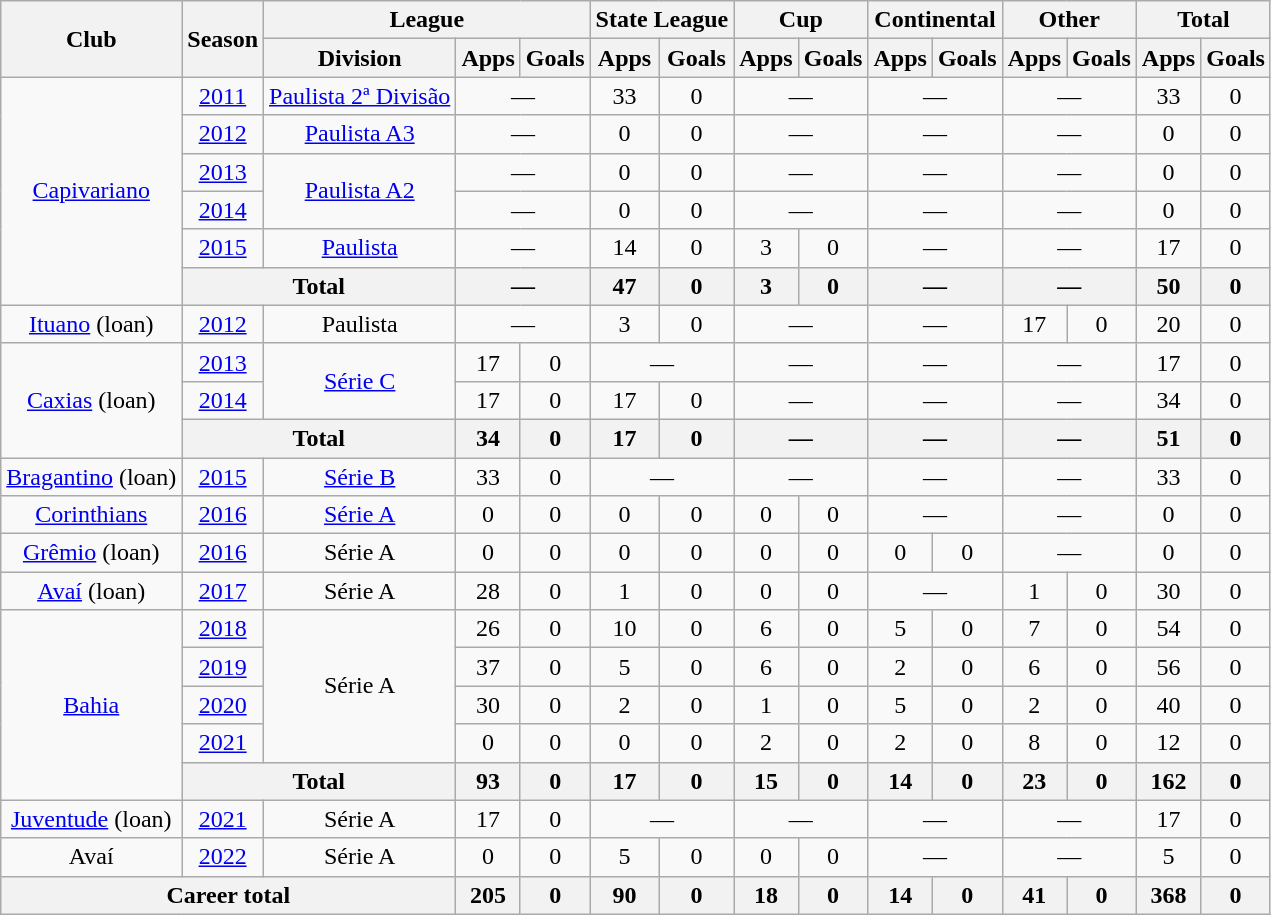<table class="wikitable" style="text-align:center">
<tr>
<th rowspan="2">Club</th>
<th rowspan="2">Season</th>
<th colspan="3">League</th>
<th colspan="2">State League</th>
<th colspan="2">Cup</th>
<th colspan="2">Continental</th>
<th colspan="2">Other</th>
<th colspan="2">Total</th>
</tr>
<tr>
<th>Division</th>
<th>Apps</th>
<th>Goals</th>
<th>Apps</th>
<th>Goals</th>
<th>Apps</th>
<th>Goals</th>
<th>Apps</th>
<th>Goals</th>
<th>Apps</th>
<th>Goals</th>
<th>Apps</th>
<th>Goals</th>
</tr>
<tr>
<td rowspan="6"><a href='#'>Capivariano</a></td>
<td><a href='#'>2011</a></td>
<td><a href='#'>Paulista 2ª Divisão</a></td>
<td colspan="2">—</td>
<td>33</td>
<td>0</td>
<td colspan="2">—</td>
<td colspan="2">—</td>
<td colspan="2">—</td>
<td>33</td>
<td>0</td>
</tr>
<tr>
<td><a href='#'>2012</a></td>
<td><a href='#'>Paulista A3</a></td>
<td colspan="2">—</td>
<td>0</td>
<td>0</td>
<td colspan="2">—</td>
<td colspan="2">—</td>
<td colspan="2">—</td>
<td>0</td>
<td>0</td>
</tr>
<tr>
<td><a href='#'>2013</a></td>
<td rowspan="2"><a href='#'>Paulista A2</a></td>
<td colspan="2">—</td>
<td>0</td>
<td>0</td>
<td colspan="2">—</td>
<td colspan="2">—</td>
<td colspan="2">—</td>
<td>0</td>
<td>0</td>
</tr>
<tr>
<td><a href='#'>2014</a></td>
<td colspan="2">—</td>
<td>0</td>
<td>0</td>
<td colspan="2">—</td>
<td colspan="2">—</td>
<td colspan="2">—</td>
<td>0</td>
<td>0</td>
</tr>
<tr>
<td><a href='#'>2015</a></td>
<td><a href='#'>Paulista</a></td>
<td colspan="2">—</td>
<td>14</td>
<td>0</td>
<td>3</td>
<td>0</td>
<td colspan="2">—</td>
<td colspan="2">—</td>
<td>17</td>
<td>0</td>
</tr>
<tr>
<th colspan="2">Total</th>
<th colspan="2">—</th>
<th>47</th>
<th>0</th>
<th>3</th>
<th>0</th>
<th colspan="2">—</th>
<th colspan="2">—</th>
<th>50</th>
<th>0</th>
</tr>
<tr>
<td><a href='#'>Ituano</a> (loan)</td>
<td><a href='#'>2012</a></td>
<td>Paulista</td>
<td colspan="2">—</td>
<td>3</td>
<td>0</td>
<td colspan="2">—</td>
<td colspan="2">—</td>
<td>17</td>
<td>0</td>
<td>20</td>
<td>0</td>
</tr>
<tr>
<td rowspan="3"><a href='#'>Caxias</a> (loan)</td>
<td><a href='#'>2013</a></td>
<td rowspan="2"><a href='#'>Série C</a></td>
<td>17</td>
<td>0</td>
<td colspan="2">—</td>
<td colspan="2">—</td>
<td colspan="2">—</td>
<td colspan="2">—</td>
<td>17</td>
<td>0</td>
</tr>
<tr>
<td><a href='#'>2014</a></td>
<td>17</td>
<td>0</td>
<td>17</td>
<td>0</td>
<td colspan="2">—</td>
<td colspan="2">—</td>
<td colspan="2">—</td>
<td>34</td>
<td>0</td>
</tr>
<tr>
<th colspan="2">Total</th>
<th>34</th>
<th>0</th>
<th>17</th>
<th>0</th>
<th colspan="2">—</th>
<th colspan="2">—</th>
<th colspan="2">—</th>
<th>51</th>
<th>0</th>
</tr>
<tr>
<td><a href='#'>Bragantino</a> (loan)</td>
<td><a href='#'>2015</a></td>
<td><a href='#'>Série B</a></td>
<td>33</td>
<td>0</td>
<td colspan="2">—</td>
<td colspan="2">—</td>
<td colspan="2">—</td>
<td colspan="2">—</td>
<td>33</td>
<td>0</td>
</tr>
<tr>
<td><a href='#'>Corinthians</a></td>
<td><a href='#'>2016</a></td>
<td><a href='#'>Série A</a></td>
<td>0</td>
<td>0</td>
<td>0</td>
<td>0</td>
<td>0</td>
<td>0</td>
<td colspan="2">—</td>
<td colspan="2">—</td>
<td>0</td>
<td>0</td>
</tr>
<tr>
<td><a href='#'>Grêmio</a> (loan)</td>
<td><a href='#'>2016</a></td>
<td>Série A</td>
<td>0</td>
<td>0</td>
<td>0</td>
<td>0</td>
<td>0</td>
<td>0</td>
<td>0</td>
<td>0</td>
<td colspan="2">—</td>
<td>0</td>
<td>0</td>
</tr>
<tr>
<td><a href='#'>Avaí</a> (loan)</td>
<td><a href='#'>2017</a></td>
<td>Série A</td>
<td>28</td>
<td>0</td>
<td>1</td>
<td>0</td>
<td>0</td>
<td>0</td>
<td colspan="2">—</td>
<td>1</td>
<td>0</td>
<td>30</td>
<td>0</td>
</tr>
<tr>
<td rowspan="5"><a href='#'>Bahia</a></td>
<td><a href='#'>2018</a></td>
<td rowspan="4">Série A</td>
<td>26</td>
<td>0</td>
<td>10</td>
<td>0</td>
<td>6</td>
<td>0</td>
<td>5</td>
<td>0</td>
<td>7</td>
<td>0</td>
<td>54</td>
<td>0</td>
</tr>
<tr>
<td><a href='#'>2019</a></td>
<td>37</td>
<td>0</td>
<td>5</td>
<td>0</td>
<td>6</td>
<td>0</td>
<td>2</td>
<td>0</td>
<td>6</td>
<td>0</td>
<td>56</td>
<td>0</td>
</tr>
<tr>
<td><a href='#'>2020</a></td>
<td>30</td>
<td>0</td>
<td>2</td>
<td>0</td>
<td>1</td>
<td>0</td>
<td>5</td>
<td>0</td>
<td>2</td>
<td>0</td>
<td>40</td>
<td>0</td>
</tr>
<tr>
<td><a href='#'>2021</a></td>
<td>0</td>
<td>0</td>
<td>0</td>
<td>0</td>
<td>2</td>
<td>0</td>
<td>2</td>
<td>0</td>
<td>8</td>
<td>0</td>
<td>12</td>
<td>0</td>
</tr>
<tr>
<th colspan="2">Total</th>
<th>93</th>
<th>0</th>
<th>17</th>
<th>0</th>
<th>15</th>
<th>0</th>
<th>14</th>
<th>0</th>
<th>23</th>
<th>0</th>
<th>162</th>
<th>0</th>
</tr>
<tr>
<td><a href='#'>Juventude</a> (loan)</td>
<td><a href='#'>2021</a></td>
<td>Série A</td>
<td>17</td>
<td>0</td>
<td colspan="2">—</td>
<td colspan="2">—</td>
<td colspan="2">—</td>
<td colspan="2">—</td>
<td>17</td>
<td>0</td>
</tr>
<tr>
<td>Avaí</td>
<td><a href='#'>2022</a></td>
<td>Série A</td>
<td>0</td>
<td>0</td>
<td>5</td>
<td>0</td>
<td>0</td>
<td>0</td>
<td colspan="2">—</td>
<td colspan="2">—</td>
<td>5</td>
<td>0</td>
</tr>
<tr>
<th colspan="3">Career total</th>
<th>205</th>
<th>0</th>
<th>90</th>
<th>0</th>
<th>18</th>
<th>0</th>
<th>14</th>
<th>0</th>
<th>41</th>
<th>0</th>
<th>368</th>
<th>0</th>
</tr>
</table>
